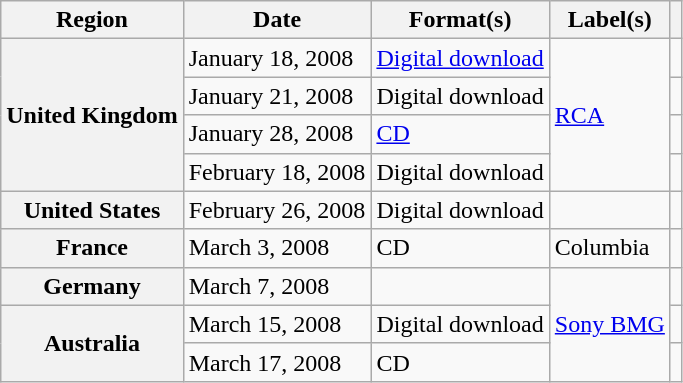<table class="wikitable plainrowheaders">
<tr>
<th scope="col">Region</th>
<th scope="col">Date</th>
<th scope="col">Format(s)</th>
<th scope="col">Label(s)</th>
<th scope="col"></th>
</tr>
<tr>
<th scope="row" rowspan="4">United Kingdom</th>
<td>January 18, 2008</td>
<td><a href='#'>Digital download</a> </td>
<td rowspan="4"><a href='#'>RCA</a></td>
<td></td>
</tr>
<tr>
<td>January 21, 2008</td>
<td>Digital download</td>
<td></td>
</tr>
<tr>
<td>January 28, 2008</td>
<td><a href='#'>CD</a></td>
<td></td>
</tr>
<tr>
<td>February 18, 2008</td>
<td>Digital download </td>
<td></td>
</tr>
<tr>
<th scope="row">United States</th>
<td>February 26, 2008</td>
<td>Digital download </td>
<td></td>
<td></td>
</tr>
<tr>
<th scope="row">France</th>
<td>March 3, 2008</td>
<td>CD</td>
<td>Columbia</td>
<td></td>
</tr>
<tr>
<th scope="row">Germany</th>
<td>March 7, 2008</td>
<td></td>
<td rowspan="3"><a href='#'>Sony BMG</a></td>
<td></td>
</tr>
<tr>
<th scope="row" rowspan="2">Australia</th>
<td>March 15, 2008</td>
<td>Digital download </td>
<td></td>
</tr>
<tr>
<td>March 17, 2008</td>
<td>CD</td>
<td></td>
</tr>
</table>
